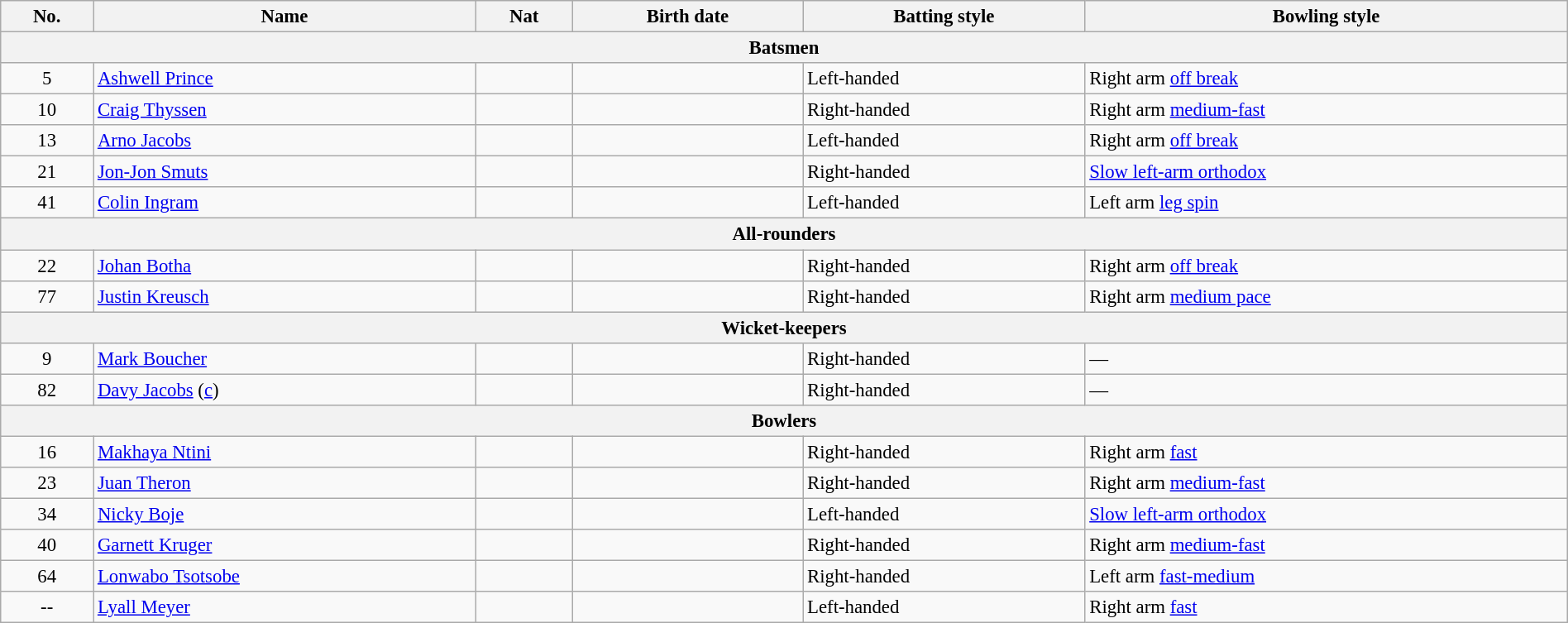<table class="wikitable" style="font-size:95%;" width="100%">
<tr>
<th>No.</th>
<th>Name</th>
<th>Nat</th>
<th>Birth date</th>
<th>Batting style</th>
<th>Bowling style</th>
</tr>
<tr>
<th colspan="6">Batsmen</th>
</tr>
<tr>
<td style="text-align:center">5</td>
<td><a href='#'>Ashwell Prince</a></td>
<td style="text-align:center"></td>
<td></td>
<td>Left-handed</td>
<td>Right arm <a href='#'>off break</a></td>
</tr>
<tr>
<td style="text-align:center">10</td>
<td><a href='#'>Craig Thyssen</a></td>
<td style="text-align:center"></td>
<td></td>
<td>Right-handed</td>
<td>Right arm <a href='#'>medium-fast</a></td>
</tr>
<tr>
<td style="text-align:center">13</td>
<td><a href='#'>Arno Jacobs</a></td>
<td style="text-align:center"></td>
<td></td>
<td>Left-handed</td>
<td>Right arm <a href='#'>off break</a></td>
</tr>
<tr>
<td style="text-align:center">21</td>
<td><a href='#'>Jon-Jon Smuts</a></td>
<td style="text-align:center"></td>
<td></td>
<td>Right-handed</td>
<td><a href='#'>Slow left-arm orthodox</a></td>
</tr>
<tr>
<td style="text-align:center">41</td>
<td><a href='#'>Colin Ingram</a></td>
<td style="text-align:center"></td>
<td></td>
<td>Left-handed</td>
<td>Left arm <a href='#'>leg spin</a></td>
</tr>
<tr>
<th colspan="6">All-rounders</th>
</tr>
<tr>
<td style="text-align:center">22</td>
<td><a href='#'>Johan Botha</a></td>
<td style="text-align:center"></td>
<td></td>
<td>Right-handed</td>
<td>Right arm <a href='#'>off break</a></td>
</tr>
<tr>
<td style="text-align:center">77</td>
<td><a href='#'>Justin Kreusch</a></td>
<td style="text-align:center"></td>
<td></td>
<td>Right-handed</td>
<td>Right arm <a href='#'>medium pace</a></td>
</tr>
<tr>
<th colspan="6">Wicket-keepers</th>
</tr>
<tr>
<td style="text-align:center">9</td>
<td><a href='#'>Mark Boucher</a></td>
<td style="text-align:center"></td>
<td></td>
<td>Right-handed</td>
<td>—</td>
</tr>
<tr>
<td style="text-align:center">82</td>
<td><a href='#'>Davy Jacobs</a> (<a href='#'>c</a>)</td>
<td style="text-align:center"></td>
<td></td>
<td>Right-handed</td>
<td>—</td>
</tr>
<tr>
<th colspan="6">Bowlers</th>
</tr>
<tr>
<td style="text-align:center">16</td>
<td><a href='#'>Makhaya Ntini</a></td>
<td style="text-align:center"></td>
<td></td>
<td>Right-handed</td>
<td>Right arm <a href='#'>fast</a></td>
</tr>
<tr>
<td style="text-align:center">23</td>
<td><a href='#'>Juan Theron</a></td>
<td style="text-align:center"></td>
<td></td>
<td>Right-handed</td>
<td>Right arm <a href='#'>medium-fast</a></td>
</tr>
<tr>
<td style="text-align:center">34</td>
<td><a href='#'>Nicky Boje</a></td>
<td style="text-align:center"></td>
<td></td>
<td>Left-handed</td>
<td><a href='#'>Slow left-arm orthodox</a></td>
</tr>
<tr>
<td style="text-align:center">40</td>
<td><a href='#'>Garnett Kruger</a></td>
<td style="text-align:center"></td>
<td></td>
<td>Right-handed</td>
<td>Right arm <a href='#'>medium-fast</a></td>
</tr>
<tr>
<td style="text-align:center">64</td>
<td><a href='#'>Lonwabo Tsotsobe</a></td>
<td style="text-align:center"></td>
<td></td>
<td>Right-handed</td>
<td>Left arm <a href='#'>fast-medium</a></td>
</tr>
<tr>
<td style="text-align:center">--</td>
<td><a href='#'>Lyall Meyer</a></td>
<td style="text-align:center"></td>
<td></td>
<td>Left-handed</td>
<td>Right arm <a href='#'>fast</a></td>
</tr>
</table>
